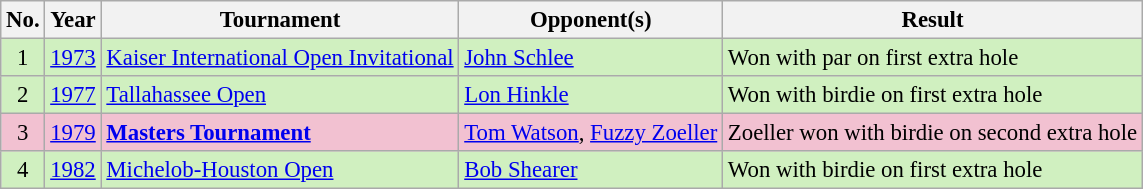<table class="wikitable" style="font-size:95%;">
<tr>
<th>No.</th>
<th>Year</th>
<th>Tournament</th>
<th>Opponent(s)</th>
<th>Result</th>
</tr>
<tr style="background:#D0F0C0;">
<td align=center>1</td>
<td><a href='#'>1973</a></td>
<td><a href='#'>Kaiser International Open Invitational</a></td>
<td> <a href='#'>John Schlee</a></td>
<td>Won with par on first extra hole</td>
</tr>
<tr style="background:#D0F0C0;">
<td align=center>2</td>
<td><a href='#'>1977</a></td>
<td><a href='#'>Tallahassee Open</a></td>
<td> <a href='#'>Lon Hinkle</a></td>
<td>Won with birdie on first extra hole</td>
</tr>
<tr style="background:#F2C1D1;">
<td align=center>3</td>
<td><a href='#'>1979</a></td>
<td><strong><a href='#'>Masters Tournament</a></strong></td>
<td> <a href='#'>Tom Watson</a>,  <a href='#'>Fuzzy Zoeller</a></td>
<td>Zoeller won with birdie on second extra hole</td>
</tr>
<tr style="background:#D0F0C0;">
<td align=center>4</td>
<td><a href='#'>1982</a></td>
<td><a href='#'>Michelob-Houston Open</a></td>
<td> <a href='#'>Bob Shearer</a></td>
<td>Won with birdie on first extra hole</td>
</tr>
</table>
